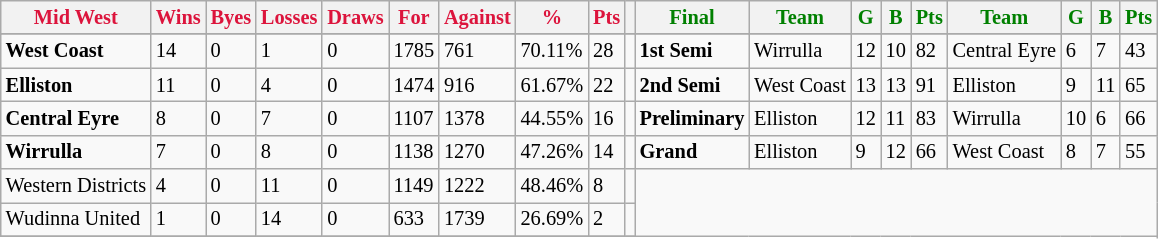<table style="font-size: 85%; text-align: left;" class="wikitable">
<tr>
<th style="color:crimson">Mid West</th>
<th style="color:crimson">Wins</th>
<th style="color:crimson">Byes</th>
<th style="color:crimson">Losses</th>
<th style="color:crimson">Draws</th>
<th style="color:crimson">For</th>
<th style="color:crimson">Against</th>
<th style="color:crimson">%</th>
<th style="color:crimson">Pts</th>
<th></th>
<th style="color:green">Final</th>
<th style="color:green">Team</th>
<th style="color:green">G</th>
<th style="color:green">B</th>
<th style="color:green">Pts</th>
<th style="color:green">Team</th>
<th style="color:green">G</th>
<th style="color:green">B</th>
<th style="color:green">Pts</th>
</tr>
<tr>
</tr>
<tr>
</tr>
<tr>
<td><strong>	West Coast	</strong></td>
<td>14</td>
<td>0</td>
<td>1</td>
<td>0</td>
<td>1785</td>
<td>761</td>
<td>70.11%</td>
<td>28</td>
<td></td>
<td><strong>1st Semi</strong></td>
<td>Wirrulla</td>
<td>12</td>
<td>10</td>
<td>82</td>
<td>Central Eyre</td>
<td>6</td>
<td>7</td>
<td>43</td>
</tr>
<tr>
<td><strong>	Elliston	</strong></td>
<td>11</td>
<td>0</td>
<td>4</td>
<td>0</td>
<td>1474</td>
<td>916</td>
<td>61.67%</td>
<td>22</td>
<td></td>
<td><strong>2nd Semi</strong></td>
<td>West Coast</td>
<td>13</td>
<td>13</td>
<td>91</td>
<td>Elliston</td>
<td>9</td>
<td>11</td>
<td>65</td>
</tr>
<tr>
<td><strong>	Central Eyre	</strong></td>
<td>8</td>
<td>0</td>
<td>7</td>
<td>0</td>
<td>1107</td>
<td>1378</td>
<td>44.55%</td>
<td>16</td>
<td></td>
<td><strong>Preliminary</strong></td>
<td>Elliston</td>
<td>12</td>
<td>11</td>
<td>83</td>
<td>Wirrulla</td>
<td>10</td>
<td>6</td>
<td>66</td>
</tr>
<tr>
<td><strong>	Wirrulla	</strong></td>
<td>7</td>
<td>0</td>
<td>8</td>
<td>0</td>
<td>1138</td>
<td>1270</td>
<td>47.26%</td>
<td>14</td>
<td></td>
<td><strong>Grand</strong></td>
<td>Elliston</td>
<td>9</td>
<td>12</td>
<td>66</td>
<td>West Coast</td>
<td>8</td>
<td>7</td>
<td>55</td>
</tr>
<tr>
<td>Western Districts</td>
<td>4</td>
<td>0</td>
<td>11</td>
<td>0</td>
<td>1149</td>
<td>1222</td>
<td>48.46%</td>
<td>8</td>
<td></td>
</tr>
<tr>
<td>Wudinna United</td>
<td>1</td>
<td>0</td>
<td>14</td>
<td>0</td>
<td>633</td>
<td>1739</td>
<td>26.69%</td>
<td>2</td>
<td></td>
</tr>
<tr>
</tr>
</table>
